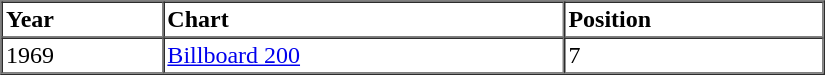<table border=1 cellspacing=0 cellpadding=2 width="550px">
<tr>
<th align="left">Year</th>
<th align="left">Chart</th>
<th align="left">Position</th>
</tr>
<tr>
<td align="left">1969</td>
<td align="left"><a href='#'>Billboard 200</a></td>
<td align="left">7</td>
</tr>
<tr>
</tr>
</table>
